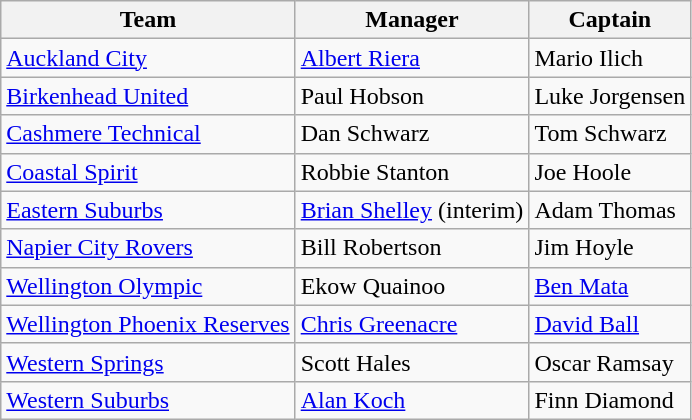<table class="wikitable sortable" style="text-align: left;">
<tr>
<th>Team</th>
<th>Manager</th>
<th>Captain</th>
</tr>
<tr>
<td><a href='#'>Auckland City</a></td>
<td> <a href='#'>Albert Riera</a></td>
<td> Mario Ilich</td>
</tr>
<tr>
<td><a href='#'>Birkenhead United</a></td>
<td> Paul Hobson</td>
<td> Luke Jorgensen</td>
</tr>
<tr>
<td><a href='#'>Cashmere Technical</a></td>
<td> Dan Schwarz</td>
<td> Tom Schwarz</td>
</tr>
<tr>
<td><a href='#'>Coastal Spirit</a></td>
<td> Robbie Stanton</td>
<td> Joe Hoole</td>
</tr>
<tr>
<td><a href='#'>Eastern Suburbs</a></td>
<td> <a href='#'>Brian Shelley</a> (interim)</td>
<td> Adam Thomas</td>
</tr>
<tr>
<td><a href='#'>Napier City Rovers</a></td>
<td> Bill Robertson</td>
<td> Jim Hoyle</td>
</tr>
<tr>
<td><a href='#'>Wellington Olympic</a></td>
<td> Ekow Quainoo</td>
<td> <a href='#'>Ben Mata</a></td>
</tr>
<tr>
<td><a href='#'>Wellington Phoenix Reserves</a></td>
<td> <a href='#'>Chris Greenacre</a></td>
<td> <a href='#'>David Ball</a></td>
</tr>
<tr>
<td><a href='#'>Western Springs</a></td>
<td> Scott Hales</td>
<td> Oscar Ramsay</td>
</tr>
<tr>
<td><a href='#'>Western Suburbs</a></td>
<td> <a href='#'>Alan Koch</a></td>
<td> Finn Diamond</td>
</tr>
</table>
